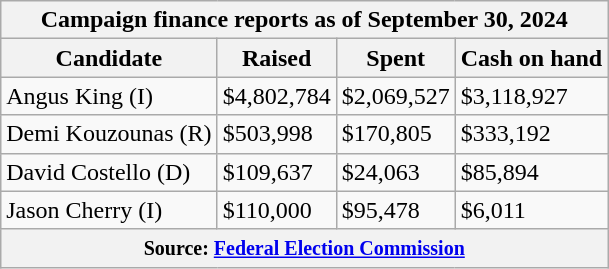<table class="wikitable sortable">
<tr>
<th colspan=4>Campaign finance reports as of September 30, 2024</th>
</tr>
<tr style="text-align:center;">
<th>Candidate</th>
<th>Raised</th>
<th>Spent</th>
<th>Cash on hand</th>
</tr>
<tr>
<td>Angus King (I)</td>
<td>$4,802,784</td>
<td>$2,069,527</td>
<td>$3,118,927</td>
</tr>
<tr>
<td>Demi Kouzounas (R)</td>
<td>$503,998</td>
<td>$170,805</td>
<td>$333,192</td>
</tr>
<tr>
<td>David Costello (D)</td>
<td>$109,637</td>
<td>$24,063</td>
<td>$85,894</td>
</tr>
<tr>
<td>Jason Cherry (I)</td>
<td>$110,000</td>
<td>$95,478</td>
<td>$6,011</td>
</tr>
<tr>
<th colspan="4"><small>Source: <a href='#'>Federal Election Commission</a></small></th>
</tr>
</table>
